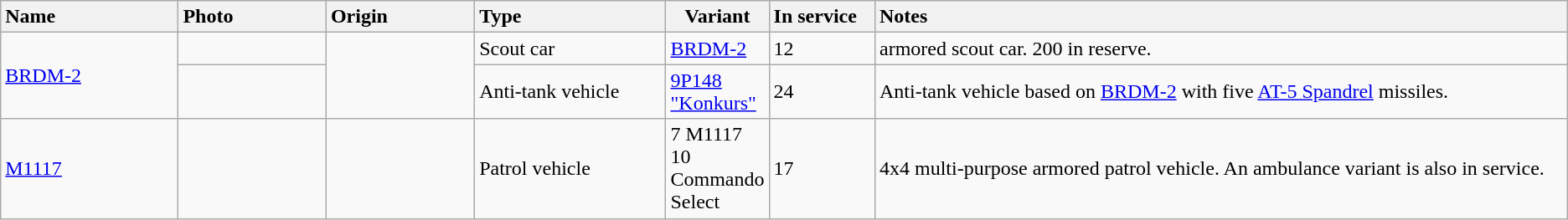<table class="wikitable sortable">
<tr>
<th style="text-align: left; width:12%;">Name</th>
<th style="text-align: left; width:10%;">Photo</th>
<th style="text-align: left; width:10%;">Origin</th>
<th style="text-align: left; width:13%;">Type</th>
<th>Variant</th>
<th style="text-align: left; width:7%;">In service</th>
<th style="text-align: left; width:50%;">Notes</th>
</tr>
<tr>
<td rowspan="2"><a href='#'>BRDM-2</a></td>
<td></td>
<td rowspan="2"></td>
<td>Scout car</td>
<td><a href='#'>BRDM-2</a></td>
<td>12</td>
<td>armored scout car. 200 in reserve.</td>
</tr>
<tr>
<td></td>
<td>Anti-tank vehicle</td>
<td><a href='#'>9P148 "Konkurs"</a></td>
<td>24</td>
<td>Anti-tank vehicle based on <a href='#'>BRDM-2</a> with five <a href='#'>AT-5 Spandrel</a> missiles.</td>
</tr>
<tr>
<td><a href='#'>M1117</a></td>
<td></td>
<td></td>
<td>Patrol vehicle</td>
<td>7 M1117<br>10 Commando Select </td>
<td>17</td>
<td>4x4 multi-purpose armored patrol vehicle. An ambulance variant is also in service.</td>
</tr>
</table>
